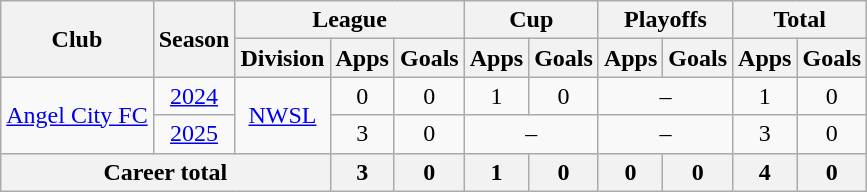<table class="wikitable" style="text-align: center;">
<tr>
<th rowspan="2">Club</th>
<th rowspan="2">Season</th>
<th colspan="3">League</th>
<th colspan="2">Cup</th>
<th colspan="2">Playoffs</th>
<th colspan="2">Total</th>
</tr>
<tr>
<th>Division</th>
<th>Apps</th>
<th>Goals</th>
<th>Apps</th>
<th>Goals</th>
<th>Apps</th>
<th>Goals</th>
<th>Apps</th>
<th>Goals</th>
</tr>
<tr>
<td rowspan="2"><a href='#'>Angel City FC</a></td>
<td><a href='#'>2024</a></td>
<td rowspan="2"><a href='#'>NWSL</a></td>
<td>0</td>
<td>0</td>
<td>1</td>
<td>0</td>
<td colspan="2">–</td>
<td>1</td>
<td>0</td>
</tr>
<tr>
<td><a href='#'>2025</a></td>
<td>3</td>
<td>0</td>
<td colspan="2">–</td>
<td colspan="2">–</td>
<td>3</td>
<td>0</td>
</tr>
<tr>
<th colspan="3">Career total</th>
<th>3</th>
<th>0</th>
<th>1</th>
<th>0</th>
<th>0</th>
<th>0</th>
<th>4</th>
<th>0</th>
</tr>
</table>
